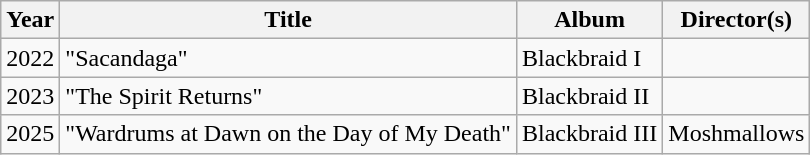<table class="wikitable plainrowheaders">
<tr>
<th>Year</th>
<th>Title</th>
<th>Album</th>
<th>Director(s)</th>
</tr>
<tr>
<td>2022</td>
<td>"Sacandaga"</td>
<td>Blackbraid I</td>
<td></td>
</tr>
<tr>
<td>2023</td>
<td>"The Spirit Returns"</td>
<td>Blackbraid II</td>
<td></td>
</tr>
<tr>
<td>2025</td>
<td>"Wardrums at Dawn on the Day of My Death"</td>
<td>Blackbraid III</td>
<td>Moshmallows</td>
</tr>
</table>
